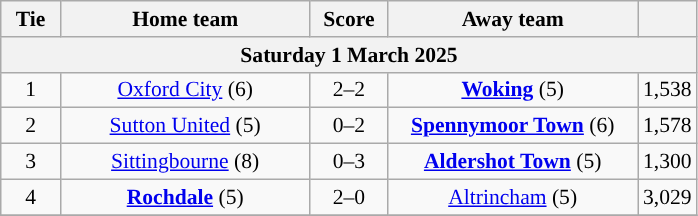<table class="wikitable" style="text-align:center; font-size:90%">
<tr>
<th scope="col" style="width:  8.43%;">Tie</th>
<th scope="col" style="width: 35.29%;">Home team</th>
<th scope="col" style="width: 11.00%;">Score</th>
<th scope="col" style="width: 35.29%;">Away team</th>
<th scope="col" style="width:  8.43%;"></th>
</tr>
<tr>
<th colspan="5"><strong>Saturday 1 March 2025</strong></th>
</tr>
<tr>
<td>1</td>
<td><a href='#'>Oxford City</a> (6)</td>
<td>2–2 </td>
<td><strong><a href='#'>Woking</a></strong> (5)</td>
<td>1,538</td>
</tr>
<tr>
<td>2</td>
<td><a href='#'>Sutton United</a> (5)</td>
<td>0–2</td>
<td><strong><a href='#'>Spennymoor Town</a></strong> (6)</td>
<td>1,578</td>
</tr>
<tr>
<td>3</td>
<td><a href='#'>Sittingbourne</a> (8)</td>
<td>0–3</td>
<td><strong><a href='#'>Aldershot Town</a></strong> (5)</td>
<td>1,300</td>
</tr>
<tr>
<td>4</td>
<td><strong><a href='#'>Rochdale</a></strong> (5)</td>
<td>2–0</td>
<td><a href='#'>Altrincham</a> (5)</td>
<td>3,029</td>
</tr>
<tr>
</tr>
</table>
